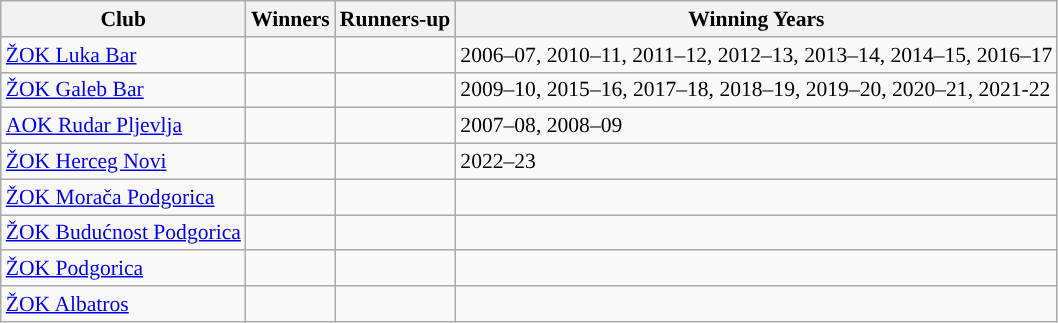<table class="wikitable" style="font-size:90%">
<tr>
<th>Club</th>
<th>Winners</th>
<th>Runners-up</th>
<th>Winning Years</th>
</tr>
<tr>
<td><a href='#'>ŽOK Luka Bar</a></td>
<td></td>
<td></td>
<td>2006–07, 2010–11, 2011–12, 2012–13, 2013–14, 2014–15, 2016–17</td>
</tr>
<tr>
<td><a href='#'>ŽOK Galeb Bar</a></td>
<td></td>
<td></td>
<td>2009–10, 2015–16, 2017–18, 2018–19, 2019–20, 2020–21, 2021-22</td>
</tr>
<tr>
<td><a href='#'>AOK Rudar Pljevlja</a></td>
<td></td>
<td></td>
<td>2007–08, 2008–09</td>
</tr>
<tr>
<td><a href='#'>ŽOK Herceg Novi</a></td>
<td></td>
<td></td>
<td>2022–23</td>
</tr>
<tr>
<td><a href='#'>ŽOK Morača Podgorica</a></td>
<td></td>
<td></td>
<td></td>
</tr>
<tr>
<td><a href='#'>ŽOK Budućnost Podgorica</a></td>
<td></td>
<td></td>
<td></td>
</tr>
<tr>
<td><a href='#'>ŽOK Podgorica</a></td>
<td></td>
<td></td>
<td></td>
</tr>
<tr>
<td><a href='#'>ŽOK Albatros</a></td>
<td></td>
<td></td>
</tr>
</table>
